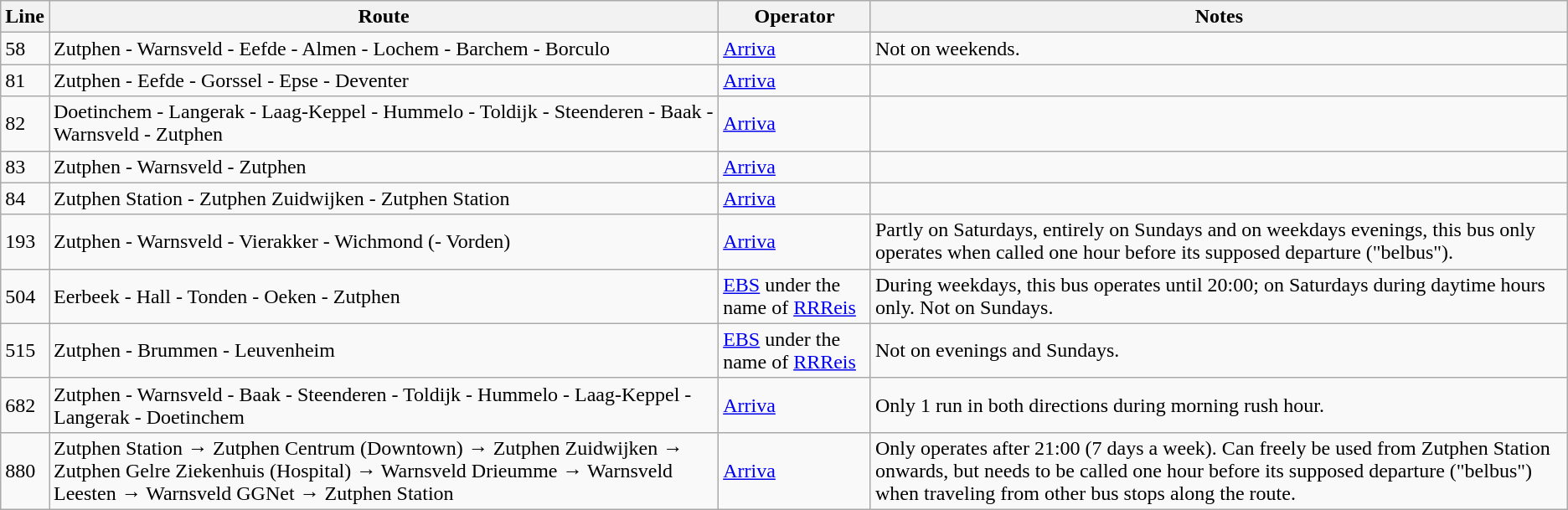<table class="wikitable">
<tr>
<th>Line</th>
<th>Route</th>
<th>Operator</th>
<th>Notes</th>
</tr>
<tr>
<td>58</td>
<td>Zutphen - Warnsveld - Eefde - Almen - Lochem - Barchem - Borculo</td>
<td><a href='#'>Arriva</a></td>
<td>Not on weekends.</td>
</tr>
<tr>
<td>81</td>
<td>Zutphen - Eefde - Gorssel - Epse - Deventer</td>
<td><a href='#'>Arriva</a></td>
<td></td>
</tr>
<tr>
<td>82</td>
<td>Doetinchem - Langerak - Laag-Keppel - Hummelo - Toldijk - Steenderen - Baak - Warnsveld - Zutphen</td>
<td><a href='#'>Arriva</a></td>
<td></td>
</tr>
<tr>
<td>83</td>
<td>Zutphen - Warnsveld - Zutphen</td>
<td><a href='#'>Arriva</a></td>
<td></td>
</tr>
<tr>
<td>84</td>
<td>Zutphen Station - Zutphen Zuidwijken - Zutphen Station</td>
<td><a href='#'>Arriva</a></td>
<td></td>
</tr>
<tr>
<td>193</td>
<td>Zutphen - Warnsveld - Vierakker - Wichmond (- Vorden)</td>
<td><a href='#'>Arriva</a></td>
<td>Partly on Saturdays, entirely on Sundays and on weekdays evenings, this bus only operates when called one hour before its supposed departure ("belbus").</td>
</tr>
<tr>
<td>504</td>
<td>Eerbeek - Hall - Tonden - Oeken - Zutphen</td>
<td><a href='#'>EBS</a> under the name of <a href='#'>RRReis</a></td>
<td>During weekdays, this bus operates until 20:00; on Saturdays during daytime hours only. Not on Sundays.</td>
</tr>
<tr>
<td>515</td>
<td>Zutphen - Brummen - Leuvenheim</td>
<td><a href='#'>EBS</a> under the name of <a href='#'>RRReis</a></td>
<td>Not on evenings and Sundays.</td>
</tr>
<tr>
<td>682</td>
<td>Zutphen - Warnsveld - Baak - Steenderen - Toldijk - Hummelo - Laag-Keppel - Langerak - Doetinchem</td>
<td><a href='#'>Arriva</a></td>
<td>Only 1 run in both directions during morning rush hour.</td>
</tr>
<tr>
<td>880</td>
<td>Zutphen Station → Zutphen Centrum (Downtown) → Zutphen Zuidwijken → Zutphen Gelre Ziekenhuis (Hospital) → Warnsveld Drieumme → Warnsveld Leesten → Warnsveld GGNet → Zutphen Station</td>
<td><a href='#'>Arriva</a></td>
<td>Only operates after 21:00 (7 days a week). Can freely be used from Zutphen Station onwards, but needs to be called one hour before its supposed departure ("belbus") when traveling from other bus stops along the route.</td>
</tr>
</table>
